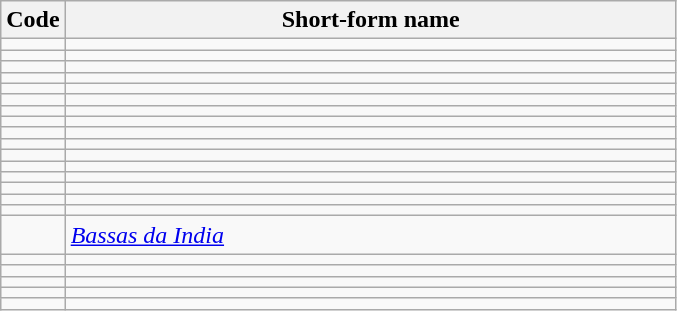<table class="wikitable sortable">
<tr>
<th>Code</th>
<th width=400px>Short-form name</th>
</tr>
<tr>
<td></td>
<td></td>
</tr>
<tr>
<td></td>
<td></td>
</tr>
<tr>
<td></td>
<td></td>
</tr>
<tr>
<td></td>
<td><em></em></td>
</tr>
<tr>
<td></td>
<td></td>
</tr>
<tr>
<td></td>
<td></td>
</tr>
<tr>
<td></td>
<td></td>
</tr>
<tr>
<td></td>
<td></td>
</tr>
<tr>
<td></td>
<td></td>
</tr>
<tr>
<td></td>
<td></td>
</tr>
<tr>
<td></td>
<td></td>
</tr>
<tr>
<td></td>
<td></td>
</tr>
<tr>
<td></td>
<td></td>
</tr>
<tr>
<td></td>
<td></td>
</tr>
<tr>
<td></td>
<td><em></em></td>
</tr>
<tr>
<td></td>
<td></td>
</tr>
<tr>
<td></td>
<td> <em><a href='#'>Bassas da India</a></em></td>
</tr>
<tr>
<td></td>
<td></td>
</tr>
<tr>
<td></td>
<td></td>
</tr>
<tr>
<td></td>
<td><em></em></td>
</tr>
<tr>
<td></td>
<td></td>
</tr>
<tr>
<td></td>
<td></td>
</tr>
</table>
